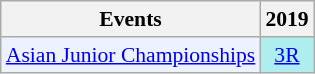<table style='font-size: 90%; text-align:center;' class='wikitable'>
<tr>
<th>Events</th>
<th>2019</th>
</tr>
<tr>
<td bgcolor="#ECF2FF"; align="left"><a href='#'>Asian Junior Championships</a></td>
<td bgcolor=AFEEEE><a href='#'>3R</a></td>
</tr>
</table>
